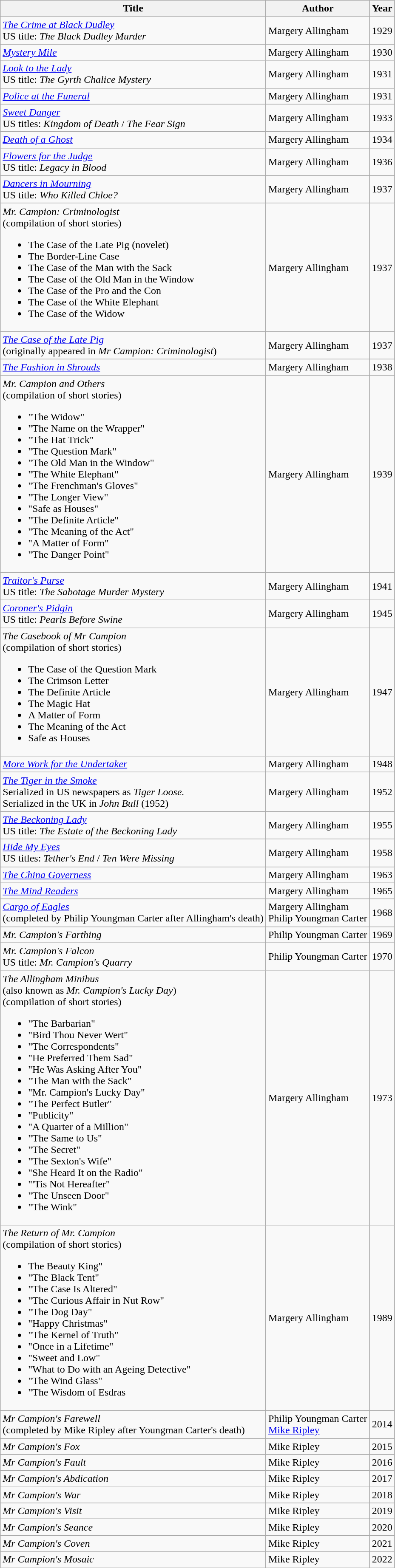<table class="wikitable">
<tr>
<th>Title</th>
<th>Author</th>
<th>Year</th>
</tr>
<tr>
<td><em><a href='#'>The Crime at Black Dudley</a></em><br>US title: <em>The Black Dudley Murder</em></td>
<td>Margery Allingham</td>
<td>1929</td>
</tr>
<tr>
<td><em><a href='#'>Mystery Mile</a></em></td>
<td>Margery Allingham</td>
<td>1930</td>
</tr>
<tr>
<td><em><a href='#'>Look to the Lady</a></em><br>US title: <em>The Gyrth Chalice Mystery</em></td>
<td>Margery Allingham</td>
<td>1931</td>
</tr>
<tr>
<td><em><a href='#'>Police at the Funeral</a></em></td>
<td>Margery Allingham</td>
<td>1931</td>
</tr>
<tr>
<td><em><a href='#'>Sweet Danger</a></em><br>US titles: <em>Kingdom of Death</em> / <em>The Fear Sign</em></td>
<td>Margery Allingham</td>
<td>1933</td>
</tr>
<tr>
<td><em><a href='#'>Death of a Ghost</a></em></td>
<td>Margery Allingham</td>
<td>1934</td>
</tr>
<tr>
<td><em><a href='#'>Flowers for the Judge</a></em><br>US title: <em>Legacy in Blood</em></td>
<td>Margery Allingham</td>
<td>1936</td>
</tr>
<tr>
<td><em><a href='#'>Dancers in Mourning</a></em><br>US title: <em>Who Killed Chloe?</em></td>
<td>Margery Allingham</td>
<td>1937</td>
</tr>
<tr>
<td><em>Mr. Campion: Criminologist</em><br>(compilation of short stories)<br><ul><li>The Case of the Late Pig (novelet)</li><li>The Border-Line Case</li><li>The Case of the Man with the Sack</li><li>The Case of the Old Man in the Window</li><li>The Case of the Pro and the Con</li><li>The Case of the White Elephant</li><li>The Case of the Widow</li></ul></td>
<td>Margery Allingham</td>
<td>1937</td>
</tr>
<tr>
<td><em><a href='#'>The Case of the Late Pig</a></em><br>(originally appeared in <em>Mr Campion: Criminologist</em>)</td>
<td>Margery Allingham</td>
<td>1937</td>
</tr>
<tr>
<td><em><a href='#'>The Fashion in Shrouds</a></em></td>
<td>Margery Allingham</td>
<td>1938</td>
</tr>
<tr>
<td><em>Mr. Campion and Others</em><br>(compilation of short stories)<br><ul><li>"The Widow"</li><li>"The Name on the Wrapper"</li><li>"The Hat Trick"</li><li>"The Question Mark"</li><li>"The Old Man in the Window"</li><li>"The White Elephant"</li><li>"The Frenchman's Gloves"</li><li>"The Longer View"</li><li>"Safe as Houses"</li><li>"The Definite Article"</li><li>"The Meaning of the Act"</li><li>"A Matter of Form"</li><li>"The Danger Point"</li></ul></td>
<td>Margery Allingham</td>
<td>1939</td>
</tr>
<tr>
<td><em><a href='#'>Traitor's Purse</a></em><br>US title: <em>The Sabotage Murder Mystery</em></td>
<td>Margery Allingham</td>
<td>1941</td>
</tr>
<tr>
<td><em><a href='#'>Coroner's Pidgin</a></em><br>US title: <em>Pearls Before Swine</em></td>
<td>Margery Allingham</td>
<td>1945</td>
</tr>
<tr>
<td><em>The Casebook of Mr Campion</em><br>(compilation of short stories)<br><ul><li>The Case of the Question Mark</li><li>The Crimson Letter</li><li>The Definite Article</li><li>The Magic Hat</li><li>A Matter of Form</li><li>The Meaning of the Act</li><li>Safe as Houses</li></ul></td>
<td>Margery Allingham</td>
<td>1947</td>
</tr>
<tr>
<td><em><a href='#'>More Work for the Undertaker</a></em></td>
<td>Margery Allingham</td>
<td>1948</td>
</tr>
<tr>
<td><em><a href='#'>The Tiger in the Smoke</a></em><br>Serialized in US newspapers as <em>Tiger Loose.</em><br>Serialized in the UK in <em>John Bull</em> (1952)</td>
<td>Margery Allingham</td>
<td>1952</td>
</tr>
<tr>
<td><em><a href='#'>The Beckoning Lady</a></em><br>US title: <em>The Estate of the Beckoning Lady</em></td>
<td>Margery Allingham</td>
<td>1955</td>
</tr>
<tr>
<td><em><a href='#'>Hide My Eyes</a></em><br>US titles: <em>Tether's End</em> / <em>Ten Were Missing</em></td>
<td>Margery Allingham</td>
<td>1958</td>
</tr>
<tr>
<td><em><a href='#'>The China Governess</a></em></td>
<td>Margery Allingham</td>
<td>1963</td>
</tr>
<tr>
<td><em><a href='#'>The Mind Readers</a></em></td>
<td>Margery Allingham</td>
<td>1965</td>
</tr>
<tr>
<td><em><a href='#'>Cargo of Eagles</a></em><br>(completed by Philip Youngman Carter after Allingham's death)</td>
<td>Margery Allingham<br>Philip Youngman Carter</td>
<td>1968</td>
</tr>
<tr>
<td><em>Mr. Campion's Farthing</em></td>
<td>Philip Youngman Carter</td>
<td>1969</td>
</tr>
<tr>
<td><em>Mr. Campion's Falcon</em><br>US title: <em>Mr. Campion's Quarry</em></td>
<td>Philip Youngman Carter</td>
<td>1970</td>
</tr>
<tr>
<td><em>The Allingham Minibus</em><br>(also known as <em>Mr. Campion's Lucky Day</em>)<br>(compilation of short stories)<br><ul><li>"The Barbarian"</li><li>"Bird Thou Never Wert"</li><li>"The Correspondents"</li><li>"He Preferred Them Sad"</li><li>"He Was Asking After You"</li><li>"The Man with the Sack"</li><li>"Mr. Campion's Lucky Day"</li><li>"The Perfect Butler"</li><li>"Publicity"</li><li>"A Quarter of a Million"</li><li>"The Same to Us"</li><li>"The Secret"</li><li>"The Sexton's Wife"</li><li>"She Heard It on the Radio"</li><li>"'Tis Not Hereafter"</li><li>"The Unseen Door"</li><li>"The Wink"</li></ul></td>
<td>Margery Allingham</td>
<td>1973</td>
</tr>
<tr>
<td><em>The Return of Mr. Campion</em><br>(compilation of short stories)<br><ul><li>The Beauty King"</li><li>"The Black Tent"</li><li>"The Case Is Altered"</li><li>"The Curious Affair in Nut Row"</li><li>"The Dog Day"</li><li>"Happy Christmas"</li><li>"The Kernel of Truth"</li><li>"Once in a Lifetime"</li><li>"Sweet and Low"</li><li>"What to Do with an Ageing Detective"</li><li>"The Wind Glass"</li><li>"The Wisdom of Esdras</li></ul></td>
<td>Margery Allingham</td>
<td>1989</td>
</tr>
<tr>
<td><em>Mr Campion's Farewell</em><br>(completed by Mike Ripley after Youngman Carter's death)</td>
<td>Philip Youngman Carter<br><a href='#'>Mike Ripley</a></td>
<td>2014</td>
</tr>
<tr>
<td><em>Mr Campion's Fox</em></td>
<td>Mike Ripley</td>
<td>2015</td>
</tr>
<tr>
<td><em>Mr Campion's Fault</em></td>
<td>Mike Ripley</td>
<td>2016</td>
</tr>
<tr>
<td><em>Mr Campion's Abdication</em></td>
<td>Mike Ripley</td>
<td>2017</td>
</tr>
<tr>
<td><em>Mr Campion's War</em></td>
<td>Mike Ripley</td>
<td>2018</td>
</tr>
<tr>
<td><em>Mr Campion's Visit</em></td>
<td>Mike Ripley</td>
<td>2019</td>
</tr>
<tr>
<td><em>Mr Campion's Seance</em></td>
<td>Mike Ripley</td>
<td>2020</td>
</tr>
<tr>
<td><em>Mr Campion's Coven</em></td>
<td>Mike Ripley</td>
<td>2021</td>
</tr>
<tr>
<td><em>Mr Campion's Mosaic</em></td>
<td>Mike Ripley</td>
<td>2022</td>
</tr>
</table>
